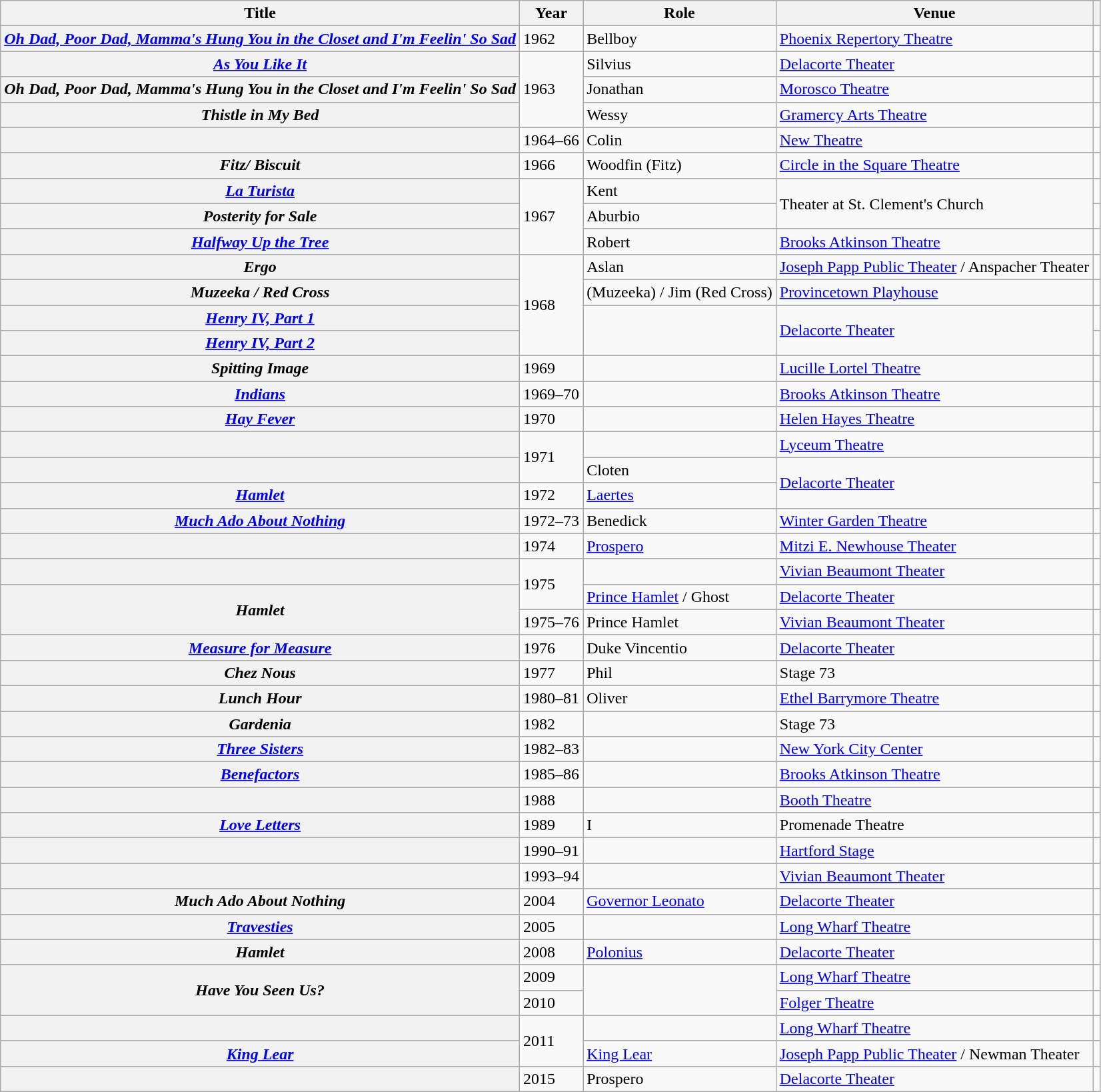<table class="wikitable plainrowheaders sortable">
<tr>
<th scope="col">Title</th>
<th scope="col">Year</th>
<th scope="col">Role</th>
<th scope="col" class="unsortable">Venue</th>
<th scope="col" class="unsortable"></th>
</tr>
<tr>
<th scope=row><em><a href='#'>Oh Dad, Poor Dad, Mamma's Hung You in the Closet and I'm Feelin' So Sad</a></em></th>
<td>1962</td>
<td>Bellboy</td>
<td><a href='#'>Phoenix Repertory Theatre</a></td>
<td style="text-align:center;"></td>
</tr>
<tr>
<th scope=row><em><a href='#'>As You Like It</a></em></th>
<td rowspan="3">1963</td>
<td>Silvius</td>
<td><a href='#'>Delacorte Theater</a></td>
<td style="text-align:center;"></td>
</tr>
<tr>
<th scope=row><em>Oh Dad, Poor Dad, Mamma's Hung You in the Closet and I'm Feelin' So Sad</em></th>
<td>Jonathan</td>
<td><a href='#'>Morosco Theatre</a></td>
<td style="text-align:center;"></td>
</tr>
<tr>
<th scope=row><em>Thistle in My Bed</em></th>
<td>Wessy</td>
<td><a href='#'>Gramercy Arts Theatre</a></td>
<td style="text-align:center;"></td>
</tr>
<tr>
<th scope=row><em></em></th>
<td>1964–66</td>
<td>Colin</td>
<td><a href='#'>New Theatre</a></td>
<td style="text-align:center;"></td>
</tr>
<tr>
<th scope=row><em>Fitz/ Biscuit</em></th>
<td>1966</td>
<td>Woodfin (Fitz)</td>
<td><a href='#'>Circle in the Square Theatre</a></td>
<td style="text-align:center;"></td>
</tr>
<tr>
<th scope=row><em><a href='#'>La Turista</a></em></th>
<td rowspan="3">1967</td>
<td>Kent</td>
<td rowspan="2">Theater at St. Clement's Church</td>
<td style="text-align:center;"></td>
</tr>
<tr>
<th scope=row><em>Posterity for Sale</em></th>
<td>Aburbio</td>
<td style="text-align:center;"></td>
</tr>
<tr>
<th scope=row><em><a href='#'>Halfway Up the Tree</a></em></th>
<td>Robert</td>
<td><a href='#'>Brooks Atkinson Theatre</a></td>
<td style="text-align:center;"></td>
</tr>
<tr>
<th scope=row><em>Ergo</em></th>
<td rowspan="4">1968</td>
<td>Aslan</td>
<td><a href='#'>Joseph Papp Public Theater</a> / Anspacher Theater</td>
<td style="text-align:center;"></td>
</tr>
<tr>
<th scope=row><em>Muzeeka / Red Cross</em></th>
<td> (Muzeeka) / Jim (Red Cross)</td>
<td><a href='#'>Provincetown Playhouse</a></td>
<td style="text-align:center;"></td>
</tr>
<tr>
<th scope=row><em><a href='#'>Henry IV, Part 1</a></em></th>
<td rowspan="2"></td>
<td rowspan="2"><a href='#'>Delacorte Theater</a></td>
<td style="text-align:center;"></td>
</tr>
<tr>
<th scope=row><em><a href='#'>Henry IV, Part 2</a></em></th>
<td style="text-align:center;"></td>
</tr>
<tr>
<th scope=row><em>Spitting Image</em></th>
<td>1969</td>
<td></td>
<td><a href='#'>Lucille Lortel Theatre</a></td>
<td style="text-align:center;"></td>
</tr>
<tr>
<th scope=row><em><a href='#'>Indians</a></em></th>
<td>1969–70</td>
<td></td>
<td><a href='#'>Brooks Atkinson Theatre</a></td>
<td style="text-align:center;"></td>
</tr>
<tr>
<th scope=row><em><a href='#'>Hay Fever</a></em></th>
<td>1970</td>
<td></td>
<td><a href='#'>Helen Hayes Theatre</a></td>
<td style="text-align:center;"></td>
</tr>
<tr>
<th scope=row><em></em></th>
<td rowspan="2">1971</td>
<td></td>
<td><a href='#'>Lyceum Theatre</a></td>
<td style="text-align:center;"></td>
</tr>
<tr>
<th scope=row><em></em></th>
<td>Cloten</td>
<td rowspan="2"><a href='#'>Delacorte Theater</a></td>
<td style="text-align:center;"></td>
</tr>
<tr>
<th scope=row><em><a href='#'>Hamlet</a></em></th>
<td>1972</td>
<td><a href='#'>Laertes</a></td>
<td style="text-align:center;"></td>
</tr>
<tr>
<th scope=row><em><a href='#'>Much Ado About Nothing</a></em></th>
<td>1972–73</td>
<td>Benedick</td>
<td><a href='#'>Winter Garden Theatre</a></td>
<td style="text-align:center;"></td>
</tr>
<tr>
<th scope=row><em></em></th>
<td>1974</td>
<td><a href='#'>Prospero</a></td>
<td><a href='#'>Mitzi E. Newhouse Theater</a></td>
<td style="text-align:center;"></td>
</tr>
<tr>
<th scope=row><em></em></th>
<td rowspan="2">1975</td>
<td></td>
<td><a href='#'>Vivian Beaumont Theater</a></td>
<td style="text-align:center;"></td>
</tr>
<tr>
<th rowspan="2" scope="row"><em>Hamlet</em></th>
<td><a href='#'>Prince Hamlet</a> / Ghost</td>
<td><a href='#'>Delacorte Theater</a></td>
<td style="text-align:center;"></td>
</tr>
<tr>
<td>1975–76</td>
<td>Prince Hamlet</td>
<td><a href='#'>Vivian Beaumont Theater</a></td>
<td style="text-align:center;"></td>
</tr>
<tr>
<th scope=row><em><a href='#'>Measure for Measure</a></em></th>
<td>1976</td>
<td>Duke Vincentio</td>
<td><a href='#'>Delacorte Theater</a></td>
<td style="text-align:center;"></td>
</tr>
<tr>
<th scope=row><em>Chez Nous</em></th>
<td>1977</td>
<td>Phil</td>
<td>Stage 73</td>
<td style="text-align:center;"></td>
</tr>
<tr>
<th scope=row><em>Lunch Hour</em></th>
<td>1980–81</td>
<td>Oliver</td>
<td><a href='#'>Ethel Barrymore Theatre</a></td>
<td style="text-align:center;"></td>
</tr>
<tr>
<th scope=row><em>Gardenia</em></th>
<td>1982</td>
<td></td>
<td>Stage 73</td>
<td style="text-align:center;"></td>
</tr>
<tr>
<th scope=row><em><a href='#'>Three Sisters</a></em></th>
<td>1982–83</td>
<td></td>
<td><a href='#'>New York City Center</a></td>
<td style="text-align:center;"></td>
</tr>
<tr>
<th scope=row><em><a href='#'>Benefactors</a></em></th>
<td>1985–86</td>
<td></td>
<td><a href='#'>Brooks Atkinson Theatre</a></td>
<td style="text-align:center;"></td>
</tr>
<tr>
<th scope=row><em></em></th>
<td>1988</td>
<td></td>
<td><a href='#'>Booth Theatre</a></td>
<td style="text-align:center;"></td>
</tr>
<tr>
<th scope=row><em><a href='#'>Love Letters</a></em></th>
<td>1989</td>
<td>I</td>
<td>Promenade Theatre</td>
<td style="text-align:center;"></td>
</tr>
<tr>
<th scope=row><em></em></th>
<td>1990–91</td>
<td></td>
<td><a href='#'>Hartford Stage</a></td>
<td style="text-align:center;"></td>
</tr>
<tr>
<th scope=row><em></em></th>
<td>1993–94</td>
<td></td>
<td><a href='#'>Vivian Beaumont Theater</a></td>
<td style="text-align:center;"></td>
</tr>
<tr>
<th scope=row><em>Much Ado About Nothing</em></th>
<td>2004</td>
<td><a href='#'>Governor Leonato</a></td>
<td><a href='#'>Delacorte Theater</a></td>
<td style="text-align:center;"></td>
</tr>
<tr>
<th scope=row><em><a href='#'>Travesties</a></em></th>
<td>2005</td>
<td></td>
<td><a href='#'>Long Wharf Theatre</a></td>
<td style="text-align:center;"></td>
</tr>
<tr>
<th scope=row><em>Hamlet</em></th>
<td>2008</td>
<td><a href='#'>Polonius</a></td>
<td><a href='#'>Delacorte Theater</a></td>
<td style="text-align:center;"></td>
</tr>
<tr>
<th rowspan="2" scope="row"><em>Have You Seen Us?</em></th>
<td>2009</td>
<td rowspan="2"></td>
<td><a href='#'>Long Wharf Theatre</a></td>
<td style="text-align:center;"></td>
</tr>
<tr>
<td>2010</td>
<td><a href='#'>Folger Theatre</a></td>
<td style="text-align:center;"></td>
</tr>
<tr>
<th scope=row><em></em></th>
<td rowspan="2">2011</td>
<td></td>
<td><a href='#'>Long Wharf Theatre</a></td>
<td style="text-align:center;"></td>
</tr>
<tr>
<th scope=row><em><a href='#'>King Lear</a></em></th>
<td><a href='#'>King Lear</a></td>
<td><a href='#'>Joseph Papp Public Theater</a> / Newman Theater</td>
<td style="text-align:center;"></td>
</tr>
<tr>
<th scope=row><em></em></th>
<td>2015</td>
<td>Prospero</td>
<td><a href='#'>Delacorte Theater</a></td>
<td style="text-align:center;"></td>
</tr>
</table>
